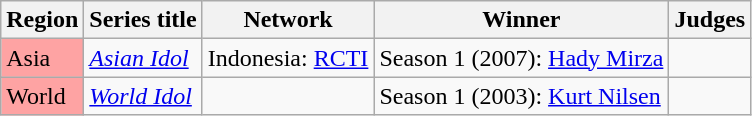<table class="wikitable sortable" style="line-height:18px;">
<tr>
<th>Region</th>
<th>Series title</th>
<th>Network</th>
<th>Winner</th>
<th>Judges</th>
</tr>
<tr>
<td style="background:#FEA3A3;">Asia</td>
<td><em><a href='#'>Asian Idol</a></em></td>
<td>Indonesia: <a href='#'>RCTI</a></td>
<td>Season 1 (2007): <a href='#'>Hady Mirza</a></td>
<td></td>
</tr>
<tr>
<td style="background:#FEA3A3;">World</td>
<td><em><a href='#'>World Idol</a></em></td>
<td></td>
<td>Season 1 (2003): <a href='#'>Kurt Nilsen</a></td>
<td></td>
</tr>
</table>
